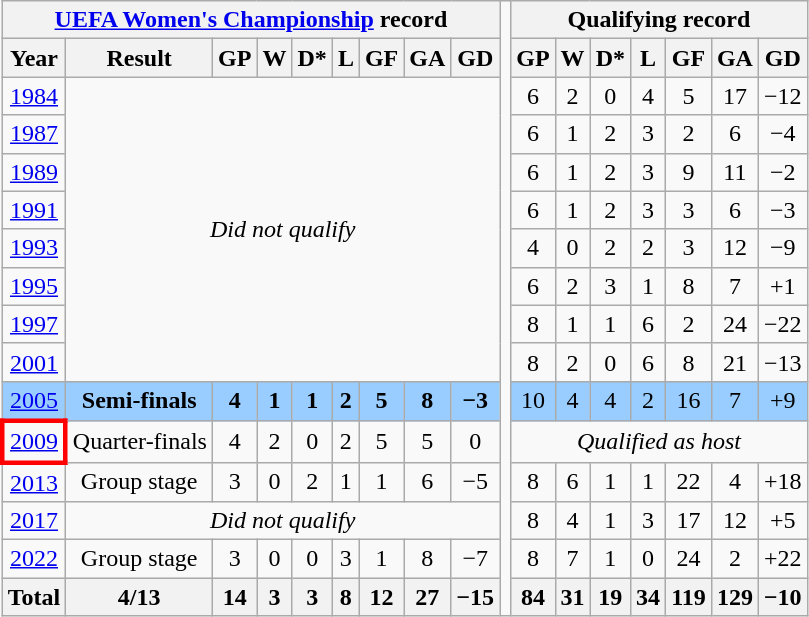<table class="wikitable" style="text-align: center;">
<tr>
<th colspan=9><a href='#'>UEFA Women's Championship</a> record</th>
<td rowspan=16></td>
<th colspan=7>Qualifying record</th>
</tr>
<tr>
<th>Year</th>
<th>Result</th>
<th>GP</th>
<th>W</th>
<th>D*</th>
<th>L</th>
<th>GF</th>
<th>GA</th>
<th>GD</th>
<th>GP</th>
<th>W</th>
<th>D*</th>
<th>L</th>
<th>GF</th>
<th>GA</th>
<th>GD</th>
</tr>
<tr>
<td><a href='#'>1984</a></td>
<td rowspan="8" colspan="8"><em>Did not qualify</em></td>
<td>6</td>
<td>2</td>
<td>0</td>
<td>4</td>
<td>5</td>
<td>17</td>
<td>−12</td>
</tr>
<tr>
<td> <a href='#'>1987</a></td>
<td>6</td>
<td>1</td>
<td>2</td>
<td>3</td>
<td>2</td>
<td>6</td>
<td>−4</td>
</tr>
<tr>
<td> <a href='#'>1989</a></td>
<td>6</td>
<td>1</td>
<td>2</td>
<td>3</td>
<td>9</td>
<td>11</td>
<td>−2</td>
</tr>
<tr>
<td> <a href='#'>1991</a></td>
<td>6</td>
<td>1</td>
<td>2</td>
<td>3</td>
<td>3</td>
<td>6</td>
<td>−3</td>
</tr>
<tr>
<td> <a href='#'>1993</a></td>
<td>4</td>
<td>0</td>
<td>2</td>
<td>2</td>
<td>3</td>
<td>12</td>
<td>−9</td>
</tr>
<tr>
<td> <a href='#'>1995</a></td>
<td>6</td>
<td>2</td>
<td>3</td>
<td>1</td>
<td>8</td>
<td>7</td>
<td>+1</td>
</tr>
<tr>
<td>  <a href='#'>1997</a></td>
<td>8</td>
<td>1</td>
<td>1</td>
<td>6</td>
<td>2</td>
<td>24</td>
<td>−22</td>
</tr>
<tr>
<td> <a href='#'>2001</a></td>
<td>8</td>
<td>2</td>
<td>0</td>
<td>6</td>
<td>8</td>
<td>21</td>
<td>−13</td>
</tr>
<tr style="background:#9acdff;">
<td> <a href='#'>2005</a></td>
<td><strong>Semi-finals</strong></td>
<td><strong>4</strong></td>
<td><strong>1</strong></td>
<td><strong>1</strong></td>
<td><strong>2</strong></td>
<td><strong>5</strong></td>
<td><strong>8</strong></td>
<td><strong>−3</strong></td>
<td>10</td>
<td>4</td>
<td>4</td>
<td>2</td>
<td>16</td>
<td>7</td>
<td>+9</td>
</tr>
<tr>
<td style="border: 3px solid red"> <a href='#'>2009</a></td>
<td>Quarter-finals</td>
<td>4</td>
<td>2</td>
<td>0</td>
<td>2</td>
<td>5</td>
<td>5</td>
<td>0</td>
<td colspan=7><em>Qualified as host</em></td>
</tr>
<tr>
<td> <a href='#'>2013</a></td>
<td>Group stage</td>
<td>3</td>
<td>0</td>
<td>2</td>
<td>1</td>
<td>1</td>
<td>6</td>
<td>−5</td>
<td>8</td>
<td>6</td>
<td>1</td>
<td>1</td>
<td>22</td>
<td>4</td>
<td>+18</td>
</tr>
<tr>
<td> <a href='#'>2017</a></td>
<td colspan=8><em>Did not qualify</em></td>
<td>8</td>
<td>4</td>
<td>1</td>
<td>3</td>
<td>17</td>
<td>12</td>
<td>+5</td>
</tr>
<tr>
<td> <a href='#'>2022</a></td>
<td>Group stage</td>
<td>3</td>
<td>0</td>
<td>0</td>
<td>3</td>
<td>1</td>
<td>8</td>
<td>−7</td>
<td>8</td>
<td>7</td>
<td>1</td>
<td>0</td>
<td>24</td>
<td>2</td>
<td>+22</td>
</tr>
<tr>
<th>Total</th>
<th>4/13</th>
<th>14</th>
<th>3</th>
<th>3</th>
<th>8</th>
<th>12</th>
<th>27</th>
<th>−15</th>
<th>84</th>
<th>31</th>
<th>19</th>
<th>34</th>
<th>119</th>
<th>129</th>
<th>−10</th>
</tr>
</table>
